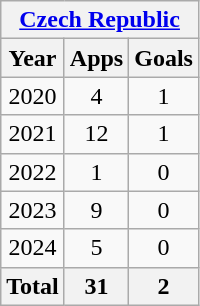<table class="wikitable" style="text-align:center">
<tr>
<th colspan=4><a href='#'>Czech Republic</a></th>
</tr>
<tr>
<th>Year</th>
<th>Apps</th>
<th>Goals</th>
</tr>
<tr>
<td>2020</td>
<td>4</td>
<td>1</td>
</tr>
<tr>
<td>2021</td>
<td>12</td>
<td>1</td>
</tr>
<tr>
<td>2022</td>
<td>1</td>
<td>0</td>
</tr>
<tr>
<td>2023</td>
<td>9</td>
<td>0</td>
</tr>
<tr>
<td>2024</td>
<td>5</td>
<td>0</td>
</tr>
<tr>
<th>Total</th>
<th>31</th>
<th>2</th>
</tr>
</table>
